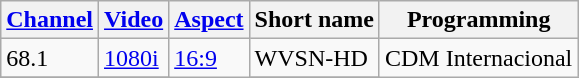<table class="wikitable">
<tr>
<th><a href='#'>Channel</a></th>
<th><a href='#'>Video</a></th>
<th><a href='#'>Aspect</a></th>
<th>Short name</th>
<th>Programming</th>
</tr>
<tr>
<td>68.1</td>
<td><a href='#'>1080i</a></td>
<td rowspan=2><a href='#'>16:9</a></td>
<td>WVSN-HD</td>
<td rowspan=2>CDM Internacional</td>
</tr>
<tr>
</tr>
</table>
